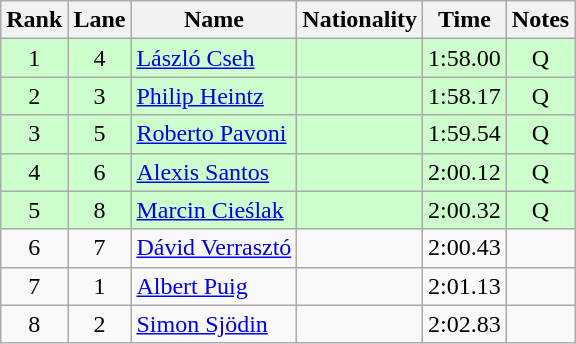<table class="wikitable sortable" style="text-align:center">
<tr>
<th>Rank</th>
<th>Lane</th>
<th>Name</th>
<th>Nationality</th>
<th>Time</th>
<th>Notes</th>
</tr>
<tr bgcolor=ccffcc>
<td>1</td>
<td>4</td>
<td align=left><a href='#'>László Cseh</a></td>
<td align=left></td>
<td>1:58.00</td>
<td>Q</td>
</tr>
<tr bgcolor=ccffcc>
<td>2</td>
<td>3</td>
<td align=left><a href='#'>Philip Heintz</a></td>
<td align=left></td>
<td>1:58.17</td>
<td>Q</td>
</tr>
<tr bgcolor=ccffcc>
<td>3</td>
<td>5</td>
<td align=left><a href='#'>Roberto Pavoni</a></td>
<td align=left></td>
<td>1:59.54</td>
<td>Q</td>
</tr>
<tr bgcolor=ccffcc>
<td>4</td>
<td>6</td>
<td align=left><a href='#'>Alexis Santos</a></td>
<td align=left></td>
<td>2:00.12</td>
<td>Q</td>
</tr>
<tr bgcolor=ccffcc>
<td>5</td>
<td>8</td>
<td align=left><a href='#'>Marcin Cieślak</a></td>
<td align=left></td>
<td>2:00.32</td>
<td>Q</td>
</tr>
<tr>
<td>6</td>
<td>7</td>
<td align=left><a href='#'>Dávid Verrasztó</a></td>
<td align=left></td>
<td>2:00.43</td>
<td></td>
</tr>
<tr>
<td>7</td>
<td>1</td>
<td align=left><a href='#'>Albert Puig</a></td>
<td align=left></td>
<td>2:01.13</td>
<td></td>
</tr>
<tr>
<td>8</td>
<td>2</td>
<td align=left><a href='#'>Simon Sjödin</a></td>
<td align=left></td>
<td>2:02.83</td>
<td></td>
</tr>
</table>
